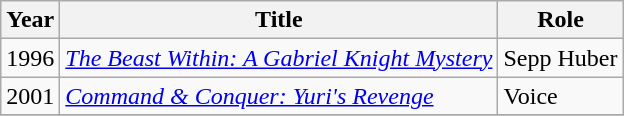<table class = "wikitable sortble">
<tr>
<th>Year</th>
<th>Title</th>
<th>Role</th>
</tr>
<tr>
<td>1996</td>
<td><em><a href='#'>The Beast Within: A Gabriel Knight Mystery</a></em></td>
<td>Sepp Huber</td>
</tr>
<tr>
<td>2001</td>
<td><em><a href='#'>Command & Conquer: Yuri's Revenge</a></em></td>
<td>Voice</td>
</tr>
<tr>
</tr>
</table>
